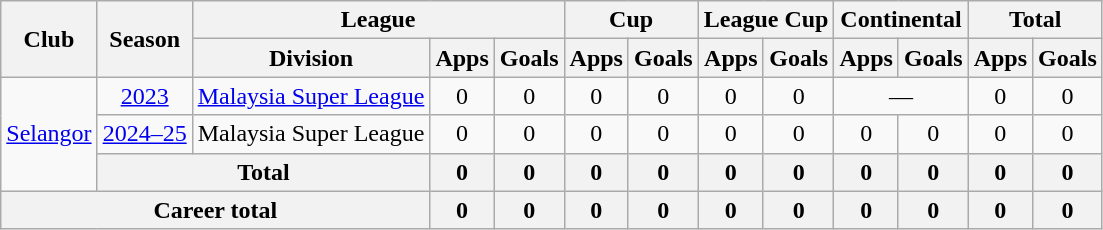<table class="wikitable" style="text-align: center;">
<tr>
<th rowspan="2">Club</th>
<th rowspan="2">Season</th>
<th colspan="3">League</th>
<th colspan="2">Cup</th>
<th colspan="2">League Cup</th>
<th colspan="2">Continental</th>
<th colspan="2">Total</th>
</tr>
<tr>
<th>Division</th>
<th>Apps</th>
<th>Goals</th>
<th>Apps</th>
<th>Goals</th>
<th>Apps</th>
<th>Goals</th>
<th>Apps</th>
<th>Goals</th>
<th>Apps</th>
<th>Goals</th>
</tr>
<tr>
<td rowspan="3"><a href='#'>Selangor</a></td>
<td><a href='#'>2023</a></td>
<td><a href='#'>Malaysia Super League</a></td>
<td>0</td>
<td>0</td>
<td>0</td>
<td>0</td>
<td>0</td>
<td>0</td>
<td colspan=2>—</td>
<td>0</td>
<td>0</td>
</tr>
<tr>
<td><a href='#'>2024–25</a></td>
<td>Malaysia Super League</td>
<td>0</td>
<td>0</td>
<td>0</td>
<td>0</td>
<td>0</td>
<td>0</td>
<td>0</td>
<td>0</td>
<td>0</td>
<td>0</td>
</tr>
<tr>
<th colspan="2">Total</th>
<th>0</th>
<th>0</th>
<th>0</th>
<th>0</th>
<th>0</th>
<th>0</th>
<th>0</th>
<th>0</th>
<th>0</th>
<th>0</th>
</tr>
<tr>
<th colspan="3">Career total</th>
<th>0</th>
<th>0</th>
<th>0</th>
<th>0</th>
<th>0</th>
<th>0</th>
<th>0</th>
<th>0</th>
<th>0</th>
<th>0</th>
</tr>
</table>
